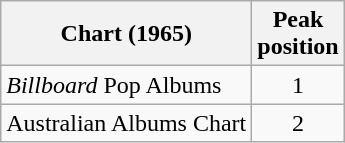<table class="wikitable">
<tr>
<th>Chart (1965)</th>
<th>Peak<br>position</th>
</tr>
<tr>
<td><em>Billboard</em> Pop Albums</td>
<td align=center>1</td>
</tr>
<tr>
<td>Australian Albums Chart</td>
<td align=center>2</td>
</tr>
</table>
